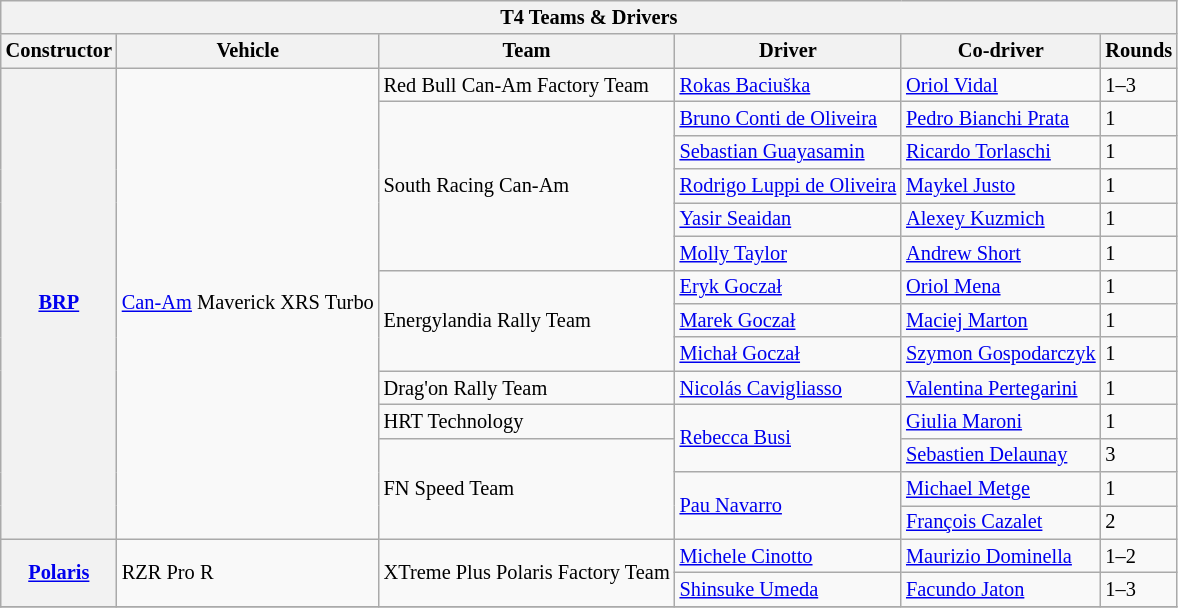<table class="wikitable" style="font-size: 85%;">
<tr>
<th colspan=6><strong>T4 Teams & Drivers</strong></th>
</tr>
<tr>
<th>Constructor</th>
<th>Vehicle</th>
<th>Team</th>
<th>Driver</th>
<th>Co-driver</th>
<th>Rounds</th>
</tr>
<tr>
<th rowspan=14><a href='#'>BRP</a></th>
<td rowspan=14><a href='#'>Can-Am</a> Maverick XRS Turbo</td>
<td> Red Bull Can-Am Factory Team</td>
<td> <a href='#'>Rokas Baciuška</a></td>
<td> <a href='#'>Oriol Vidal</a></td>
<td>1–3</td>
</tr>
<tr>
<td rowspan=5> South Racing Can-Am</td>
<td> <a href='#'>Bruno Conti de Oliveira</a></td>
<td> <a href='#'>Pedro Bianchi Prata</a></td>
<td>1</td>
</tr>
<tr>
<td> <a href='#'>Sebastian Guayasamin</a></td>
<td> <a href='#'>Ricardo Torlaschi</a></td>
<td>1</td>
</tr>
<tr>
<td> <a href='#'>Rodrigo Luppi de Oliveira</a></td>
<td> <a href='#'>Maykel Justo</a></td>
<td>1</td>
</tr>
<tr>
<td> <a href='#'>Yasir Seaidan</a></td>
<td> <a href='#'>Alexey Kuzmich</a></td>
<td>1</td>
</tr>
<tr>
<td> <a href='#'>Molly Taylor</a></td>
<td> <a href='#'>Andrew Short</a></td>
<td>1</td>
</tr>
<tr>
<td rowspan=3> Energylandia Rally Team</td>
<td> <a href='#'>Eryk Goczał</a></td>
<td> <a href='#'>Oriol Mena</a></td>
<td>1</td>
</tr>
<tr>
<td> <a href='#'>Marek Goczał</a></td>
<td> <a href='#'>Maciej Marton</a></td>
<td>1</td>
</tr>
<tr>
<td> <a href='#'>Michał Goczał</a></td>
<td> <a href='#'>Szymon Gospodarczyk</a></td>
<td>1</td>
</tr>
<tr>
<td> Drag'on Rally Team</td>
<td> <a href='#'>Nicolás Cavigliasso</a></td>
<td> <a href='#'>Valentina Pertegarini</a></td>
<td>1</td>
</tr>
<tr>
<td> HRT Technology</td>
<td rowspan=2> <a href='#'>Rebecca Busi</a></td>
<td> <a href='#'>Giulia Maroni</a></td>
<td>1</td>
</tr>
<tr>
<td rowspan=3> FN Speed Team</td>
<td> <a href='#'>Sebastien Delaunay</a></td>
<td>3</td>
</tr>
<tr>
<td rowspan=2> <a href='#'>Pau Navarro</a></td>
<td> <a href='#'>Michael Metge</a></td>
<td>1</td>
</tr>
<tr>
<td> <a href='#'>François Cazalet</a></td>
<td>2</td>
</tr>
<tr>
<th rowspan=2><a href='#'>Polaris</a></th>
<td rowspan=2>RZR Pro R</td>
<td rowspan=2> XTreme Plus Polaris Factory Team</td>
<td> <a href='#'>Michele Cinotto</a></td>
<td> <a href='#'>Maurizio Dominella</a></td>
<td>1–2</td>
</tr>
<tr>
<td> <a href='#'>Shinsuke Umeda</a></td>
<td> <a href='#'>Facundo Jaton</a></td>
<td>1–3</td>
</tr>
<tr>
</tr>
</table>
